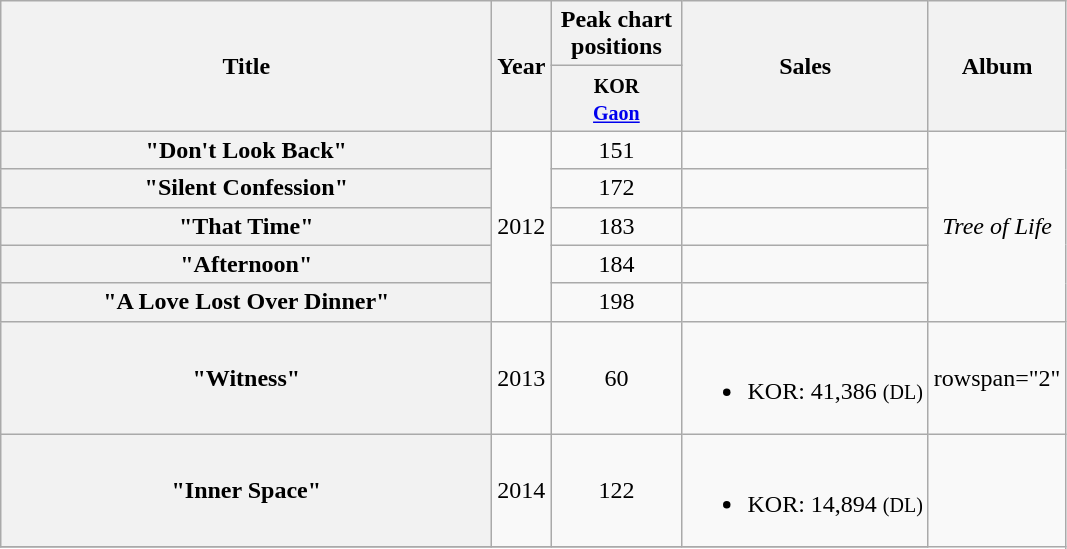<table class="wikitable plainrowheaders" style="text-align:center;">
<tr>
<th scope="col" rowspan="2 "style="width:20em;">Title</th>
<th scope="col" rowspan="2">Year</th>
<th colspan="1" scope="col" style="width:5em;">Peak chart positions</th>
<th scope="col" rowspan="2">Sales</th>
<th scope="col" rowspan="2">Album</th>
</tr>
<tr>
<th><small>KOR<br><a href='#'>Gaon</a><br></small></th>
</tr>
<tr>
<th scope="row">"Don't Look Back"</th>
<td rowspan="5">2012</td>
<td>151</td>
<td></td>
<td rowspan="5"><em>Tree of Life</em></td>
</tr>
<tr>
<th scope="row">"Silent Confession"</th>
<td>172</td>
<td></td>
</tr>
<tr>
<th scope="row">"That Time"</th>
<td>183</td>
<td></td>
</tr>
<tr>
<th scope="row">"Afternoon"</th>
<td>184</td>
<td></td>
</tr>
<tr>
<th scope="row">"A Love Lost Over Dinner"</th>
<td>198</td>
<td></td>
</tr>
<tr>
<th scope="row">"Witness"</th>
<td>2013</td>
<td>60</td>
<td><br><ul><li>KOR: 41,386 <small>(DL)</small></li></ul></td>
<td>rowspan="2" </td>
</tr>
<tr>
<th scope="row">"Inner Space"</th>
<td>2014</td>
<td>122</td>
<td><br><ul><li>KOR: 14,894 <small>(DL)</small></li></ul></td>
</tr>
<tr>
</tr>
</table>
